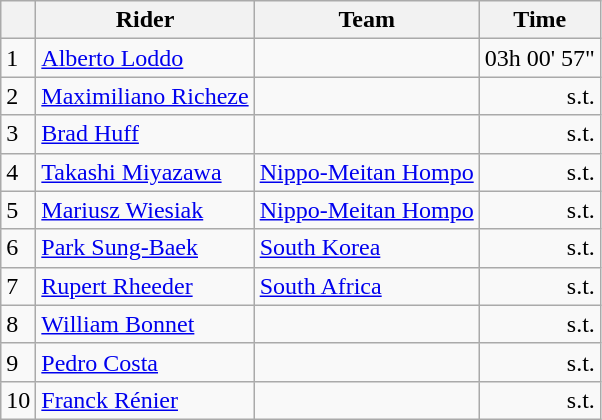<table class=wikitable>
<tr>
<th></th>
<th>Rider</th>
<th>Team</th>
<th>Time</th>
</tr>
<tr>
<td>1</td>
<td> <a href='#'>Alberto Loddo</a> </td>
<td></td>
<td align=right>03h 00' 57"</td>
</tr>
<tr>
<td>2</td>
<td> <a href='#'>Maximiliano Richeze</a></td>
<td></td>
<td align=right>s.t.</td>
</tr>
<tr>
<td>3</td>
<td> <a href='#'>Brad Huff</a></td>
<td></td>
<td align=right>s.t.</td>
</tr>
<tr>
<td>4</td>
<td> <a href='#'>Takashi Miyazawa</a></td>
<td><a href='#'>Nippo-Meitan Hompo</a></td>
<td align=right>s.t.</td>
</tr>
<tr>
<td>5</td>
<td> <a href='#'>Mariusz Wiesiak</a></td>
<td><a href='#'>Nippo-Meitan Hompo</a></td>
<td align=right>s.t.</td>
</tr>
<tr>
<td>6</td>
<td> <a href='#'>Park Sung-Baek</a></td>
<td><a href='#'>South Korea</a></td>
<td align=right>s.t.</td>
</tr>
<tr>
<td>7</td>
<td> <a href='#'>Rupert Rheeder</a></td>
<td><a href='#'>South Africa</a></td>
<td align=right>s.t.</td>
</tr>
<tr>
<td>8</td>
<td> <a href='#'>William Bonnet</a></td>
<td></td>
<td align=right>s.t.</td>
</tr>
<tr>
<td>9</td>
<td> <a href='#'>Pedro Costa</a></td>
<td></td>
<td align=right>s.t.</td>
</tr>
<tr>
<td>10</td>
<td> <a href='#'>Franck Rénier</a></td>
<td></td>
<td align=right>s.t.</td>
</tr>
</table>
